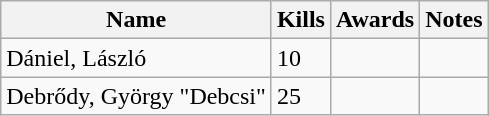<table class=wikitable>
<tr>
<th>Name</th>
<th>Kills</th>
<th>Awards</th>
<th>Notes</th>
</tr>
<tr>
<td>Dániel, László</td>
<td>10</td>
<td></td>
<td></td>
</tr>
<tr>
<td>Debrődy, György "Debcsi"</td>
<td>25</td>
<td></td>
<td></td>
</tr>
</table>
